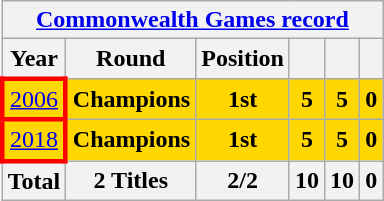<table class="wikitable" style="text-align: center;">
<tr>
<th colspan=10><a href='#'>Commonwealth Games record</a></th>
</tr>
<tr>
<th>Year</th>
<th>Round</th>
<th>Position</th>
<th></th>
<th></th>
<th></th>
</tr>
<tr style="background:gold;">
<td style="border: 3px solid red"> <a href='#'>2006</a></td>
<td><strong>Champions</strong></td>
<td><strong>1st</strong></td>
<td><strong>5</strong></td>
<td><strong>5</strong></td>
<td><strong>0</strong></td>
</tr>
<tr style="background:gold;">
<td style="border: 3px solid red"> <a href='#'>2018</a></td>
<td><strong>Champions</strong></td>
<td><strong>1st</strong></td>
<td><strong>5</strong></td>
<td><strong>5</strong></td>
<td><strong>0</strong></td>
</tr>
<tr>
<th>Total</th>
<th>2 Titles</th>
<th>2/2</th>
<th>10</th>
<th>10</th>
<th>0</th>
</tr>
</table>
